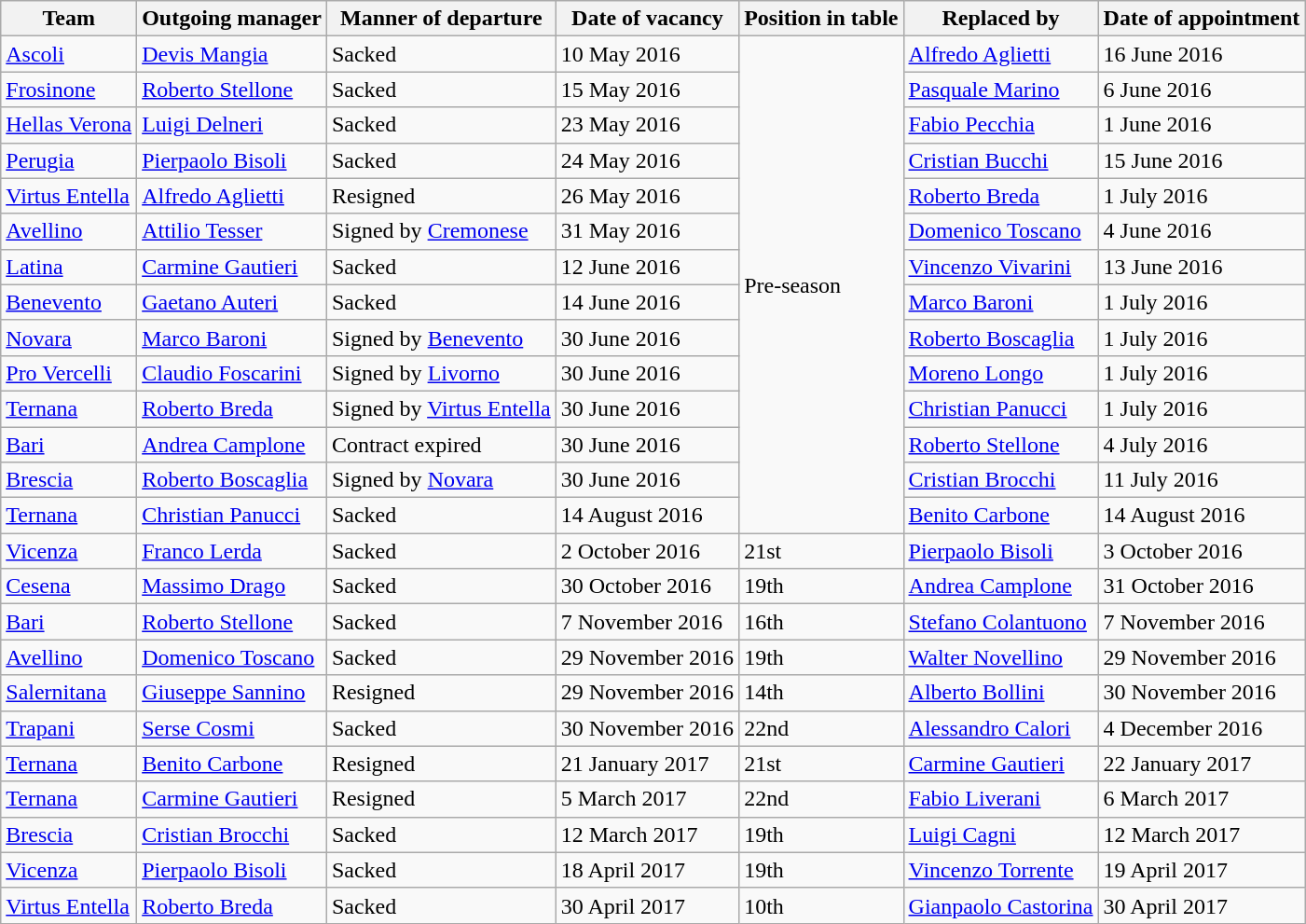<table class="wikitable sortable">
<tr>
<th>Team</th>
<th>Outgoing manager</th>
<th>Manner of departure</th>
<th>Date of vacancy</th>
<th>Position in table</th>
<th>Replaced by</th>
<th>Date of appointment</th>
</tr>
<tr>
<td><a href='#'>Ascoli</a></td>
<td> <a href='#'>Devis Mangia</a></td>
<td>Sacked</td>
<td>10 May 2016</td>
<td rowspan="14">Pre-season</td>
<td> <a href='#'>Alfredo Aglietti</a></td>
<td>16 June 2016</td>
</tr>
<tr>
<td><a href='#'>Frosinone</a></td>
<td> <a href='#'>Roberto Stellone</a></td>
<td>Sacked</td>
<td>15 May 2016</td>
<td> <a href='#'>Pasquale Marino</a></td>
<td>6 June 2016</td>
</tr>
<tr>
<td><a href='#'>Hellas Verona</a></td>
<td> <a href='#'>Luigi Delneri</a></td>
<td>Sacked</td>
<td>23 May 2016</td>
<td> <a href='#'>Fabio Pecchia</a></td>
<td>1 June 2016</td>
</tr>
<tr>
<td><a href='#'>Perugia</a></td>
<td> <a href='#'>Pierpaolo Bisoli</a></td>
<td>Sacked</td>
<td>24 May 2016</td>
<td> <a href='#'>Cristian Bucchi</a></td>
<td>15 June 2016</td>
</tr>
<tr>
<td><a href='#'>Virtus Entella</a></td>
<td> <a href='#'>Alfredo Aglietti</a></td>
<td>Resigned</td>
<td>26 May 2016</td>
<td> <a href='#'>Roberto Breda</a></td>
<td>1 July 2016</td>
</tr>
<tr>
<td><a href='#'>Avellino</a></td>
<td> <a href='#'>Attilio Tesser</a></td>
<td>Signed by <a href='#'>Cremonese</a></td>
<td>31 May 2016</td>
<td> <a href='#'>Domenico Toscano</a></td>
<td>4 June 2016</td>
</tr>
<tr>
<td><a href='#'>Latina</a></td>
<td> <a href='#'>Carmine Gautieri</a></td>
<td>Sacked</td>
<td>12 June 2016</td>
<td> <a href='#'>Vincenzo Vivarini</a></td>
<td>13 June 2016</td>
</tr>
<tr>
<td><a href='#'>Benevento</a></td>
<td> <a href='#'>Gaetano Auteri</a></td>
<td>Sacked</td>
<td>14 June 2016</td>
<td> <a href='#'>Marco Baroni</a></td>
<td>1 July 2016</td>
</tr>
<tr>
<td><a href='#'>Novara</a></td>
<td> <a href='#'>Marco Baroni</a></td>
<td>Signed by <a href='#'>Benevento</a></td>
<td>30 June 2016</td>
<td> <a href='#'>Roberto Boscaglia</a></td>
<td>1 July 2016</td>
</tr>
<tr>
<td><a href='#'>Pro Vercelli</a></td>
<td> <a href='#'>Claudio Foscarini</a></td>
<td>Signed by <a href='#'>Livorno</a></td>
<td>30 June 2016</td>
<td> <a href='#'>Moreno Longo</a></td>
<td>1 July 2016</td>
</tr>
<tr>
<td><a href='#'>Ternana</a></td>
<td> <a href='#'>Roberto Breda</a></td>
<td>Signed by <a href='#'>Virtus Entella</a></td>
<td>30 June 2016</td>
<td> <a href='#'>Christian Panucci</a></td>
<td>1 July 2016</td>
</tr>
<tr>
<td><a href='#'>Bari</a></td>
<td> <a href='#'>Andrea Camplone</a></td>
<td>Contract expired</td>
<td>30 June 2016</td>
<td> <a href='#'>Roberto Stellone</a></td>
<td>4 July 2016</td>
</tr>
<tr>
<td><a href='#'>Brescia</a></td>
<td> <a href='#'>Roberto Boscaglia</a></td>
<td>Signed by <a href='#'>Novara</a></td>
<td>30 June 2016</td>
<td> <a href='#'>Cristian Brocchi</a></td>
<td>11 July 2016</td>
</tr>
<tr>
<td><a href='#'>Ternana</a></td>
<td> <a href='#'>Christian Panucci</a></td>
<td>Sacked</td>
<td>14 August 2016</td>
<td> <a href='#'>Benito Carbone</a></td>
<td>14 August 2016</td>
</tr>
<tr>
<td><a href='#'>Vicenza</a></td>
<td> <a href='#'>Franco Lerda</a></td>
<td>Sacked</td>
<td>2 October 2016</td>
<td>21st</td>
<td> <a href='#'>Pierpaolo Bisoli</a></td>
<td>3 October 2016</td>
</tr>
<tr>
<td><a href='#'>Cesena</a></td>
<td> <a href='#'>Massimo Drago</a></td>
<td>Sacked</td>
<td>30 October 2016</td>
<td>19th</td>
<td> <a href='#'>Andrea Camplone</a></td>
<td>31 October 2016</td>
</tr>
<tr>
<td><a href='#'>Bari</a></td>
<td> <a href='#'>Roberto Stellone</a></td>
<td>Sacked</td>
<td>7 November 2016</td>
<td>16th</td>
<td> <a href='#'>Stefano Colantuono</a></td>
<td>7 November 2016</td>
</tr>
<tr>
<td><a href='#'>Avellino</a></td>
<td> <a href='#'>Domenico Toscano</a></td>
<td>Sacked</td>
<td>29 November 2016</td>
<td>19th</td>
<td> <a href='#'>Walter Novellino</a></td>
<td>29 November 2016</td>
</tr>
<tr>
<td><a href='#'>Salernitana</a></td>
<td> <a href='#'>Giuseppe Sannino</a></td>
<td>Resigned</td>
<td>29 November 2016</td>
<td>14th</td>
<td> <a href='#'>Alberto Bollini</a></td>
<td>30 November 2016</td>
</tr>
<tr>
<td><a href='#'>Trapani</a></td>
<td> <a href='#'>Serse Cosmi</a></td>
<td>Sacked</td>
<td>30 November 2016</td>
<td>22nd</td>
<td> <a href='#'>Alessandro Calori</a></td>
<td>4 December 2016</td>
</tr>
<tr>
<td><a href='#'>Ternana</a></td>
<td> <a href='#'>Benito Carbone</a></td>
<td>Resigned</td>
<td>21 January 2017</td>
<td>21st</td>
<td> <a href='#'>Carmine Gautieri</a></td>
<td>22 January 2017</td>
</tr>
<tr>
<td><a href='#'>Ternana</a></td>
<td> <a href='#'>Carmine Gautieri</a></td>
<td>Resigned</td>
<td>5 March 2017</td>
<td>22nd</td>
<td> <a href='#'>Fabio Liverani</a></td>
<td>6 March 2017</td>
</tr>
<tr>
<td><a href='#'>Brescia</a></td>
<td> <a href='#'>Cristian Brocchi</a></td>
<td>Sacked</td>
<td>12 March 2017</td>
<td>19th</td>
<td> <a href='#'>Luigi Cagni</a></td>
<td>12 March 2017</td>
</tr>
<tr>
<td><a href='#'>Vicenza</a></td>
<td> <a href='#'>Pierpaolo Bisoli</a></td>
<td>Sacked</td>
<td>18 April 2017</td>
<td>19th</td>
<td> <a href='#'>Vincenzo Torrente</a></td>
<td>19 April 2017</td>
</tr>
<tr>
<td><a href='#'>Virtus Entella</a></td>
<td> <a href='#'>Roberto Breda</a></td>
<td>Sacked</td>
<td>30 April 2017</td>
<td>10th</td>
<td> <a href='#'>Gianpaolo Castorina</a></td>
<td>30 April 2017</td>
</tr>
</table>
